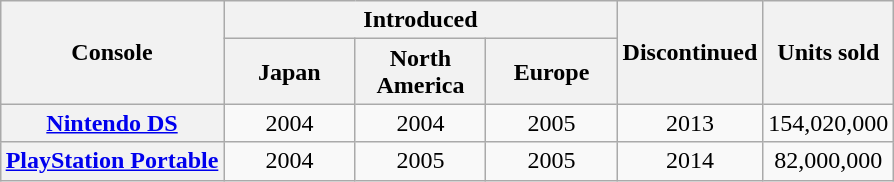<table class="wikitable" style="margin: 1em auto 1em auto;">
<tr>
<th rowspan="2">Console</th>
<th colspan="3">Introduced</th>
<th rowspan="2">Discontinued</th>
<th rowspan="2">Units sold</th>
</tr>
<tr>
<th style="width:5em;">Japan</th>
<th style="width:5em;">North America</th>
<th style="width:5em;">Europe</th>
</tr>
<tr style="text-align: center;">
<th><a href='#'>Nintendo DS</a></th>
<td>2004</td>
<td>2004</td>
<td>2005</td>
<td>2013</td>
<td>154,020,000</td>
</tr>
<tr style="text-align: center;">
<th><a href='#'>PlayStation Portable</a></th>
<td>2004</td>
<td>2005</td>
<td>2005</td>
<td>2014</td>
<td>82,000,000</td>
</tr>
</table>
